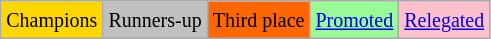<table class="wikitable">
<tr>
<td bgcolor=gold><small>Champions</small></td>
<td bgcolor=silver><small>Runners-up</small></td>
<td bgcolor=ff6600><small>Third place</small></td>
<td bgcolor=palegreen><small><a href='#'>Promoted</a></small></td>
<td bgcolor=pink><small><a href='#'>Relegated</a></small></td>
</tr>
</table>
